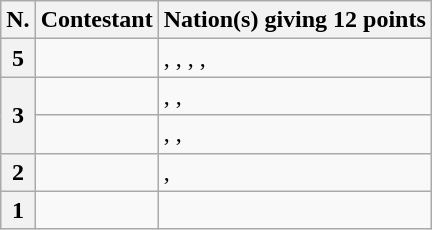<table class="wikitable plainrowheaders">
<tr>
<th scope="col">N.</th>
<th scope="col">Contestant</th>
<th scope="col">Nation(s) giving 12 points</th>
</tr>
<tr>
<th scope="row">5</th>
<td><strong></strong></td>
<td>, , , , </td>
</tr>
<tr>
<th scope="row" rowspan="2">3</th>
<td></td>
<td>, , </td>
</tr>
<tr>
<td></td>
<td>, , </td>
</tr>
<tr>
<th scope="row">2</th>
<td></td>
<td>, </td>
</tr>
<tr>
<th scope="row">1</th>
<td></td>
<td></td>
</tr>
</table>
